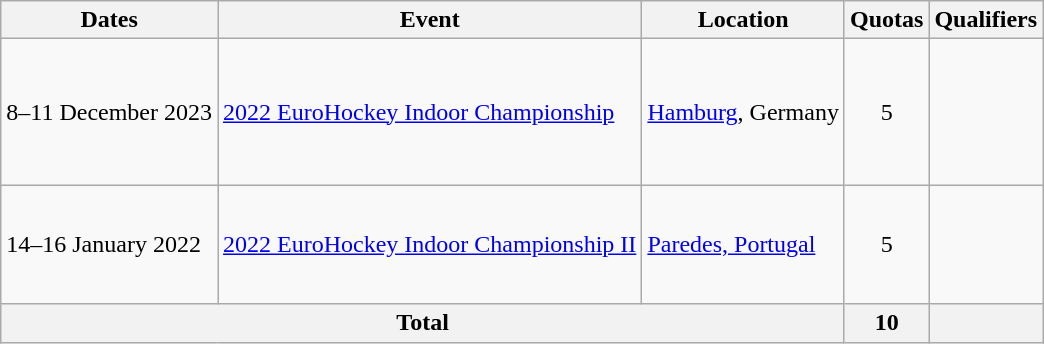<table class="wikitable">
<tr>
<th>Dates</th>
<th>Event</th>
<th>Location</th>
<th>Quotas</th>
<th>Qualifiers</th>
</tr>
<tr>
<td>8–11 December 2023</td>
<td><a href='#'>2022 EuroHockey Indoor Championship</a></td>
<td><a href='#'>Hamburg</a>, Germany</td>
<td align=center>5</td>
<td><br><br><br><br><s></s><br></td>
</tr>
<tr>
<td>14–16 January 2022</td>
<td><a href='#'>2022 EuroHockey Indoor Championship II</a></td>
<td><a href='#'>Paredes, Portugal</a></td>
<td align=center>5</td>
<td><br><br><br><br></td>
</tr>
<tr>
<th colspan=3>Total</th>
<th>10</th>
<th></th>
</tr>
</table>
